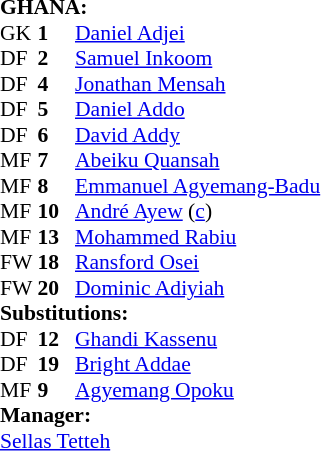<table style="font-size: 90%" cellspacing="0" cellpadding="0">
<tr>
<td colspan=4><br><strong>GHANA:</strong></td>
</tr>
<tr>
<th width="25"></th>
<th width="25"></th>
</tr>
<tr>
<td>GK</td>
<td><strong>1</strong></td>
<td><a href='#'>Daniel Adjei</a></td>
</tr>
<tr>
<td>DF</td>
<td><strong>2</strong></td>
<td><a href='#'>Samuel Inkoom</a></td>
</tr>
<tr>
<td>DF</td>
<td><strong>4</strong></td>
<td><a href='#'>Jonathan Mensah</a></td>
</tr>
<tr>
<td>DF</td>
<td><strong>5</strong></td>
<td><a href='#'>Daniel Addo</a></td>
<td></td>
</tr>
<tr>
<td>DF</td>
<td><strong>6</strong></td>
<td><a href='#'>David Addy</a></td>
</tr>
<tr>
<td>MF</td>
<td><strong>7</strong></td>
<td><a href='#'>Abeiku Quansah</a></td>
<td></td>
<td></td>
</tr>
<tr>
<td>MF</td>
<td><strong>8</strong></td>
<td><a href='#'>Emmanuel Agyemang-Badu</a></td>
</tr>
<tr>
<td>MF</td>
<td><strong>10</strong></td>
<td><a href='#'>André Ayew</a> (<a href='#'>c</a>)</td>
</tr>
<tr>
<td>MF</td>
<td><strong>13</strong></td>
<td><a href='#'>Mohammed Rabiu</a></td>
<td></td>
<td></td>
</tr>
<tr>
<td>FW</td>
<td><strong>18</strong></td>
<td><a href='#'>Ransford Osei</a></td>
<td></td>
<td></td>
</tr>
<tr>
<td>FW</td>
<td><strong>20</strong></td>
<td><a href='#'>Dominic Adiyiah</a></td>
</tr>
<tr>
<td colspan=3><strong>Substitutions:</strong></td>
</tr>
<tr>
<td>DF</td>
<td><strong>12</strong></td>
<td><a href='#'>Ghandi Kassenu</a></td>
<td></td>
<td></td>
</tr>
<tr>
<td>DF</td>
<td><strong>19</strong></td>
<td><a href='#'>Bright Addae</a></td>
<td></td>
<td></td>
</tr>
<tr>
<td>MF</td>
<td><strong>9</strong></td>
<td><a href='#'>Agyemang Opoku</a></td>
<td></td>
<td></td>
</tr>
<tr>
<td colspan=3><strong>Manager:</strong></td>
</tr>
<tr>
<td colspan=3><a href='#'>Sellas Tetteh</a></td>
</tr>
</table>
